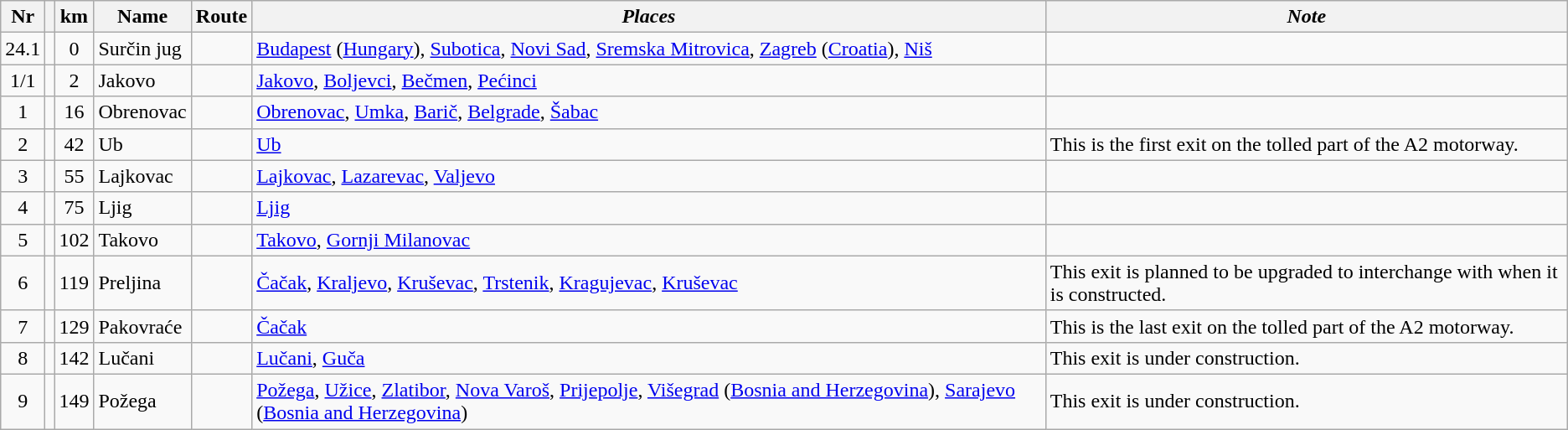<table class="wikitable">
<tr>
<th>Nr</th>
<th></th>
<th>km</th>
<th>Name</th>
<th>Route</th>
<th><strong><em>Places</em></strong></th>
<th><strong><em>Note</em></strong></th>
</tr>
<tr>
<td align="center">24.1</td>
<td></td>
<td align="center">0</td>
<td align="left">Surčin jug</td>
<td align="center"></td>
<td align="left"><a href='#'>Budapest</a> (<a href='#'>Hungary</a>), <a href='#'>Subotica</a>, <a href='#'>Novi Sad</a>, <a href='#'>Sremska Mitrovica</a>, <a href='#'>Zagreb</a> (<a href='#'>Croatia</a>), <a href='#'>Niš</a></td>
<td></td>
</tr>
<tr>
<td align="center">1/1</td>
<td></td>
<td align="center">2</td>
<td align="left">Jakovo</td>
<td align="center"></td>
<td align="left"><a href='#'>Jakovo</a>, <a href='#'>Boljevci</a>, <a href='#'>Bečmen</a>, <a href='#'>Pećinci</a></td>
<td></td>
</tr>
<tr>
<td align="center">1</td>
<td></td>
<td align="center">16</td>
<td align="left">Obrenovac</td>
<td align="center"></td>
<td align="left"><a href='#'>Obrenovac</a>, <a href='#'>Umka</a>, <a href='#'>Barič</a>, <a href='#'>Belgrade</a>, <a href='#'>Šabac</a></td>
<td></td>
</tr>
<tr>
<td align="center">2</td>
<td></td>
<td align="center">42</td>
<td align="left">Ub</td>
<td align="center"></td>
<td align="left"><a href='#'>Ub</a></td>
<td>This is the first exit on the tolled part of the A2 motorway.</td>
</tr>
<tr>
<td align="center">3</td>
<td></td>
<td align="center">55</td>
<td align="left">Lajkovac</td>
<td align="center"></td>
<td align="left"><a href='#'>Lajkovac</a>, <a href='#'>Lazarevac</a>, <a href='#'>Valjevo</a></td>
<td></td>
</tr>
<tr>
<td align="center">4</td>
<td></td>
<td align="center">75</td>
<td align="left">Ljig</td>
<td align="center"></td>
<td align="left"><a href='#'>Ljig</a></td>
<td></td>
</tr>
<tr>
<td align="center">5</td>
<td></td>
<td align="center">102</td>
<td align="left">Takovo</td>
<td align="center"></td>
<td align="left"><a href='#'>Takovo</a>, <a href='#'>Gornji Milanovac</a></td>
<td></td>
</tr>
<tr>
<td align="center">6</td>
<td></td>
<td align="center">119</td>
<td align="left">Preljina</td>
<td align="center"></td>
<td align="left"><a href='#'>Čačak</a>, <a href='#'>Kraljevo</a>, <a href='#'>Kruševac</a>, <a href='#'>Trstenik</a>, <a href='#'>Kragujevac</a>, <a href='#'>Kruševac</a></td>
<td>This exit is planned to be upgraded to interchange with  when it is constructed.</td>
</tr>
<tr>
<td align="center">7</td>
<td></td>
<td align="center">129</td>
<td align="left">Pakovraće</td>
<td align="center"></td>
<td align="left"><a href='#'>Čačak</a></td>
<td>This is the last exit on the tolled part of the A2 motorway.</td>
</tr>
<tr>
<td align="center">8</td>
<td></td>
<td align="center">142</td>
<td align="left">Lučani</td>
<td align="center"></td>
<td align="left"><a href='#'>Lučani</a>, <a href='#'>Guča</a></td>
<td>This exit is under construction.</td>
</tr>
<tr>
<td align="center">9</td>
<td></td>
<td align="center">149</td>
<td align="left">Požega</td>
<td align="center"></td>
<td align="left"><a href='#'>Požega</a>, <a href='#'>Užice</a>, <a href='#'>Zlatibor</a>, <a href='#'>Nova Varoš</a>, <a href='#'>Prijepolje</a>, <a href='#'>Višegrad</a> (<a href='#'>Bosnia and Herzegovina</a>), <a href='#'>Sarajevo</a> (<a href='#'>Bosnia and Herzegovina</a>)</td>
<td>This exit is under construction.</td>
</tr>
</table>
